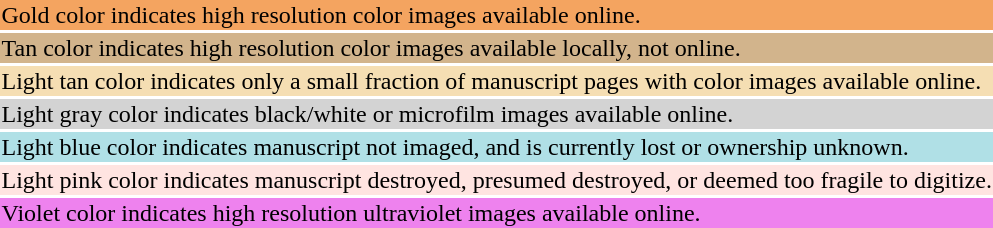<table style="background:transparent">
<tr>
<td bgcolor="sandybrown">Gold color indicates high resolution color images available online.</td>
</tr>
<tr>
<td bgcolor="tan">Tan color indicates high resolution color images available locally, not online.</td>
</tr>
<tr>
<td bgcolor="wheat">Light tan color indicates only a small fraction of manuscript pages with color images available online.</td>
</tr>
<tr>
<td bgcolor="lightgray">Light gray color indicates black/white or microfilm images available online.</td>
</tr>
<tr>
<td bgcolor="powderblue">Light blue color indicates manuscript not imaged, and is currently lost or ownership unknown.</td>
</tr>
<tr>
<td bgcolor="mistyrose">Light pink color indicates manuscript destroyed, presumed destroyed, or deemed too fragile to digitize.</td>
</tr>
<tr>
<td bgcolor="violet">Violet color indicates high resolution ultraviolet images available online.</td>
</tr>
</table>
